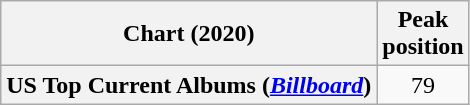<table class="wikitable sortable plainrowheaders" style="text-align:center">
<tr>
<th scope="col">Chart (2020)</th>
<th scope="col">Peak<br>position</th>
</tr>
<tr>
<th scope="row">US Top Current Albums (<em><a href='#'>Billboard</a></em>)</th>
<td>79</td>
</tr>
</table>
